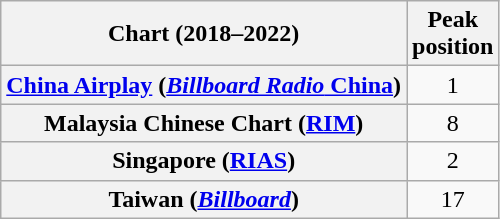<table class="wikitable sortable plainrowheaders" style="text-align:center">
<tr>
<th scope="col">Chart (2018–2022)</th>
<th scope="col">Peak<br>position</th>
</tr>
<tr>
<th scope="row"><a href='#'>China Airplay</a> (<a href='#'><em>Billboard Radio</em> China</a>)</th>
<td>1</td>
</tr>
<tr>
<th scope="row">Malaysia Chinese Chart (<a href='#'>RIM</a>)</th>
<td>8</td>
</tr>
<tr>
<th scope="row">Singapore (<a href='#'>RIAS</a>)</th>
<td>2</td>
</tr>
<tr>
<th scope="row">Taiwan (<a href='#'><em>Billboard</em></a>)</th>
<td>17</td>
</tr>
</table>
